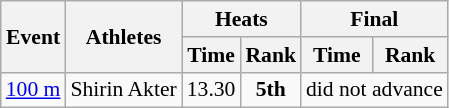<table class="wikitable" border="1" style="font-size:90%">
<tr>
<th rowspan=2>Event</th>
<th rowspan=2>Athletes</th>
<th colspan=2>Heats</th>
<th colspan=2>Final</th>
</tr>
<tr>
<th>Time</th>
<th>Rank</th>
<th>Time</th>
<th>Rank</th>
</tr>
<tr>
<td><a href='#'>100 m</a></td>
<td>Shirin Akter</td>
<td align=center>13.30</td>
<td align=center><strong>5th</strong></td>
<td align=center colspan=2>did not advance</td>
</tr>
</table>
